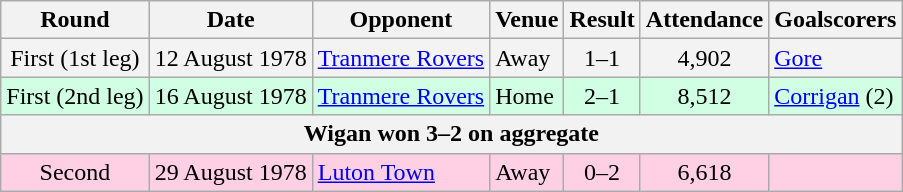<table class="wikitable">
<tr>
<th>Round</th>
<th>Date</th>
<th>Opponent</th>
<th>Venue</th>
<th>Result</th>
<th>Attendance</th>
<th>Goalscorers</th>
</tr>
<tr bgcolor="#f3f3f3">
<td align="center">First (1st leg)</td>
<td>12 August 1978</td>
<td><a href='#'>Tranmere Rovers</a></td>
<td>Away</td>
<td align="center">1–1</td>
<td align="center">4,902</td>
<td><a href='#'>Gore</a></td>
</tr>
<tr bgcolor="#d0ffe3">
<td align="center">First (2nd leg)</td>
<td>16 August 1978</td>
<td><a href='#'>Tranmere Rovers</a></td>
<td>Home</td>
<td align="center">2–1</td>
<td align="center">8,512</td>
<td><a href='#'>Corrigan</a> (2)</td>
</tr>
<tr>
<th colspan="7">Wigan won 3–2 on aggregate</th>
</tr>
<tr bgcolor="#ffd0e3">
<td align="center">Second</td>
<td>29 August 1978</td>
<td><a href='#'>Luton Town</a></td>
<td>Away</td>
<td align="center">0–2</td>
<td align="center">6,618</td>
<td></td>
</tr>
</table>
